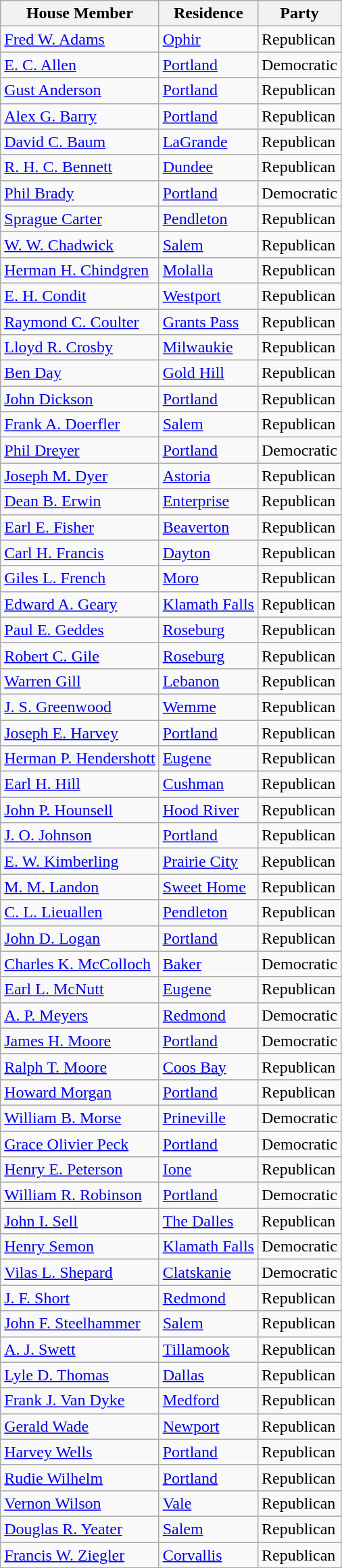<table class="wikitable">
<tr>
<th>House Member</th>
<th>Residence</th>
<th>Party</th>
</tr>
<tr>
<td><a href='#'>Fred W. Adams</a></td>
<td><a href='#'>Ophir</a></td>
<td>Republican</td>
</tr>
<tr>
<td><a href='#'>E. C. Allen</a></td>
<td><a href='#'>Portland</a></td>
<td>Democratic</td>
</tr>
<tr>
<td><a href='#'>Gust Anderson</a></td>
<td><a href='#'>Portland</a></td>
<td>Republican</td>
</tr>
<tr>
<td><a href='#'>Alex G. Barry</a></td>
<td><a href='#'>Portland</a></td>
<td>Republican</td>
</tr>
<tr>
<td><a href='#'>David C. Baum</a></td>
<td><a href='#'>LaGrande</a></td>
<td>Republican</td>
</tr>
<tr>
<td><a href='#'>R. H. C. Bennett</a></td>
<td><a href='#'>Dundee</a></td>
<td>Republican</td>
</tr>
<tr>
<td><a href='#'>Phil Brady</a></td>
<td><a href='#'>Portland</a></td>
<td>Democratic</td>
</tr>
<tr>
<td><a href='#'>Sprague Carter</a></td>
<td><a href='#'>Pendleton</a></td>
<td>Republican</td>
</tr>
<tr>
<td><a href='#'>W. W. Chadwick</a></td>
<td><a href='#'>Salem</a></td>
<td>Republican</td>
</tr>
<tr>
<td><a href='#'>Herman H. Chindgren</a></td>
<td><a href='#'>Molalla</a></td>
<td>Republican</td>
</tr>
<tr>
<td><a href='#'>E. H. Condit</a></td>
<td><a href='#'>Westport</a></td>
<td>Republican</td>
</tr>
<tr>
<td><a href='#'>Raymond C. Coulter</a></td>
<td><a href='#'>Grants Pass</a></td>
<td>Republican</td>
</tr>
<tr>
<td><a href='#'>Lloyd R. Crosby</a></td>
<td><a href='#'>Milwaukie</a></td>
<td>Republican</td>
</tr>
<tr>
<td><a href='#'>Ben Day</a></td>
<td><a href='#'>Gold Hill</a></td>
<td>Republican</td>
</tr>
<tr>
<td><a href='#'>John Dickson</a></td>
<td><a href='#'>Portland</a></td>
<td>Republican</td>
</tr>
<tr>
<td><a href='#'>Frank A. Doerfler</a></td>
<td><a href='#'>Salem</a></td>
<td>Republican</td>
</tr>
<tr>
<td><a href='#'>Phil Dreyer</a></td>
<td><a href='#'>Portland</a></td>
<td>Democratic</td>
</tr>
<tr>
<td><a href='#'>Joseph M. Dyer</a></td>
<td><a href='#'>Astoria</a></td>
<td>Republican</td>
</tr>
<tr>
<td><a href='#'>Dean B. Erwin</a></td>
<td><a href='#'>Enterprise</a></td>
<td>Republican</td>
</tr>
<tr>
<td><a href='#'>Earl E. Fisher</a></td>
<td><a href='#'>Beaverton</a></td>
<td>Republican</td>
</tr>
<tr>
<td><a href='#'>Carl H. Francis</a></td>
<td><a href='#'>Dayton</a></td>
<td>Republican</td>
</tr>
<tr>
<td><a href='#'>Giles L. French</a></td>
<td><a href='#'>Moro</a></td>
<td>Republican</td>
</tr>
<tr>
<td><a href='#'>Edward A. Geary</a></td>
<td><a href='#'>Klamath Falls</a></td>
<td>Republican</td>
</tr>
<tr>
<td><a href='#'>Paul E. Geddes</a></td>
<td><a href='#'>Roseburg</a></td>
<td>Republican</td>
</tr>
<tr>
<td><a href='#'>Robert C. Gile</a></td>
<td><a href='#'>Roseburg</a></td>
<td>Republican</td>
</tr>
<tr>
<td><a href='#'>Warren Gill</a></td>
<td><a href='#'>Lebanon</a></td>
<td>Republican</td>
</tr>
<tr>
<td><a href='#'>J. S. Greenwood</a></td>
<td><a href='#'>Wemme</a></td>
<td>Republican</td>
</tr>
<tr>
<td><a href='#'>Joseph E. Harvey</a></td>
<td><a href='#'>Portland</a></td>
<td>Republican</td>
</tr>
<tr>
<td><a href='#'>Herman P. Hendershott</a></td>
<td><a href='#'>Eugene</a></td>
<td>Republican</td>
</tr>
<tr>
<td><a href='#'>Earl H. Hill</a></td>
<td><a href='#'>Cushman</a></td>
<td>Republican</td>
</tr>
<tr>
<td><a href='#'>John P. Hounsell</a></td>
<td><a href='#'>Hood River</a></td>
<td>Republican</td>
</tr>
<tr>
<td><a href='#'>J. O. Johnson</a></td>
<td><a href='#'>Portland</a></td>
<td>Republican</td>
</tr>
<tr>
<td><a href='#'>E. W. Kimberling</a></td>
<td><a href='#'>Prairie City</a></td>
<td>Republican</td>
</tr>
<tr>
<td><a href='#'>M. M. Landon</a></td>
<td><a href='#'>Sweet Home</a></td>
<td>Republican</td>
</tr>
<tr>
<td><a href='#'>C. L. Lieuallen</a></td>
<td><a href='#'>Pendleton</a></td>
<td>Republican</td>
</tr>
<tr>
<td><a href='#'>John D. Logan</a></td>
<td><a href='#'>Portland</a></td>
<td>Republican</td>
</tr>
<tr>
<td><a href='#'>Charles K. McColloch</a></td>
<td><a href='#'>Baker</a></td>
<td>Democratic</td>
</tr>
<tr>
<td><a href='#'>Earl L. McNutt</a></td>
<td><a href='#'>Eugene</a></td>
<td>Republican</td>
</tr>
<tr>
<td><a href='#'>A. P. Meyers</a></td>
<td><a href='#'>Redmond</a></td>
<td>Democratic</td>
</tr>
<tr>
<td><a href='#'>James H. Moore</a></td>
<td><a href='#'>Portland</a></td>
<td>Democratic</td>
</tr>
<tr>
<td><a href='#'>Ralph T. Moore</a></td>
<td><a href='#'>Coos Bay</a></td>
<td>Republican</td>
</tr>
<tr>
<td><a href='#'>Howard Morgan</a></td>
<td><a href='#'>Portland</a></td>
<td>Republican</td>
</tr>
<tr>
<td><a href='#'>William B. Morse</a></td>
<td><a href='#'>Prineville</a></td>
<td>Democratic</td>
</tr>
<tr>
<td><a href='#'>Grace Olivier Peck</a></td>
<td><a href='#'>Portland</a></td>
<td>Democratic</td>
</tr>
<tr>
<td><a href='#'>Henry E. Peterson</a></td>
<td><a href='#'>Ione</a></td>
<td>Republican</td>
</tr>
<tr>
<td><a href='#'>William R. Robinson</a></td>
<td><a href='#'>Portland</a></td>
<td>Democratic</td>
</tr>
<tr>
<td><a href='#'>John I. Sell</a></td>
<td><a href='#'>The Dalles</a></td>
<td>Republican</td>
</tr>
<tr>
<td><a href='#'>Henry Semon</a></td>
<td><a href='#'>Klamath Falls</a></td>
<td>Democratic</td>
</tr>
<tr>
<td><a href='#'>Vilas L. Shepard</a></td>
<td><a href='#'>Clatskanie</a></td>
<td>Democratic</td>
</tr>
<tr>
<td><a href='#'>J. F. Short</a></td>
<td><a href='#'>Redmond</a></td>
<td>Republican</td>
</tr>
<tr>
<td><a href='#'>John F. Steelhammer</a></td>
<td><a href='#'>Salem</a></td>
<td>Republican</td>
</tr>
<tr>
<td><a href='#'>A. J. Swett</a></td>
<td><a href='#'>Tillamook</a></td>
<td>Republican</td>
</tr>
<tr>
<td><a href='#'>Lyle D. Thomas</a></td>
<td><a href='#'>Dallas</a></td>
<td>Republican</td>
</tr>
<tr>
<td><a href='#'>Frank J. Van Dyke</a></td>
<td><a href='#'>Medford</a></td>
<td>Republican</td>
</tr>
<tr>
<td><a href='#'>Gerald Wade</a></td>
<td><a href='#'>Newport</a></td>
<td>Republican</td>
</tr>
<tr>
<td><a href='#'>Harvey Wells</a></td>
<td><a href='#'>Portland</a></td>
<td>Republican</td>
</tr>
<tr>
<td><a href='#'>Rudie Wilhelm</a></td>
<td><a href='#'>Portland</a></td>
<td>Republican</td>
</tr>
<tr>
<td><a href='#'>Vernon Wilson</a></td>
<td><a href='#'>Vale</a></td>
<td>Republican</td>
</tr>
<tr>
<td><a href='#'>Douglas R. Yeater</a></td>
<td><a href='#'>Salem</a></td>
<td>Republican</td>
</tr>
<tr>
<td><a href='#'>Francis W. Ziegler</a></td>
<td><a href='#'>Corvallis</a></td>
<td>Republican</td>
</tr>
</table>
